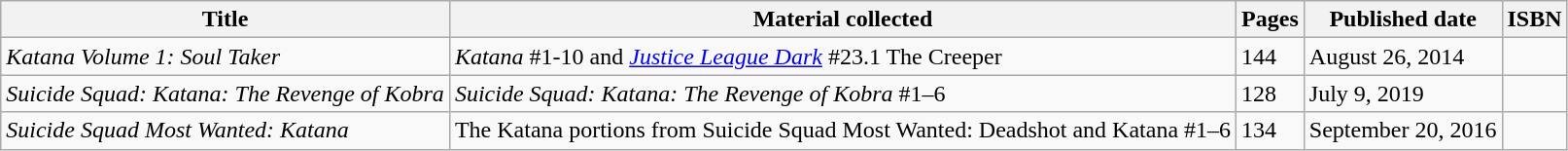<table class="wikitable sortable">
<tr>
<th>Title</th>
<th>Material collected</th>
<th>Pages</th>
<th>Published date</th>
<th>ISBN</th>
</tr>
<tr>
<td><em>Katana Volume 1: Soul Taker</em></td>
<td><em>Katana</em> #1-10 and <em><a href='#'>Justice League Dark</a></em> #23.1 The Creeper</td>
<td>144</td>
<td>August 26, 2014</td>
<td></td>
</tr>
<tr>
<td><em>Suicide Squad: Katana: The Revenge of Kobra </em></td>
<td><em>Suicide Squad: Katana: The Revenge of Kobra </em> #1–6</td>
<td>128</td>
<td>July 9, 2019</td>
<td></td>
</tr>
<tr>
<td><em>Suicide Squad Most Wanted: Katana</em></td>
<td>The Katana portions from Suicide Squad Most Wanted: Deadshot and Katana #1–6</td>
<td>134</td>
<td>September 20, 2016</td>
<td></td>
</tr>
</table>
